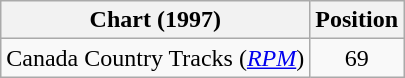<table class="wikitable sortable">
<tr>
<th scope="col">Chart (1997)</th>
<th scope="col">Position</th>
</tr>
<tr>
<td>Canada Country Tracks (<em><a href='#'>RPM</a></em>)</td>
<td align="center">69</td>
</tr>
</table>
